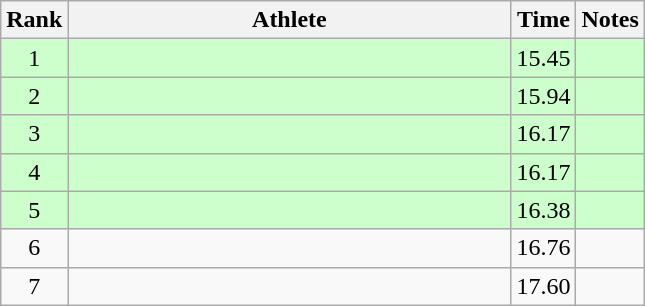<table class="wikitable" style="text-align:center">
<tr>
<th>Rank</th>
<th Style="width:18em">Athlete</th>
<th>Time</th>
<th>Notes</th>
</tr>
<tr style="background:#cfc">
<td>1</td>
<td style="text-align:left"></td>
<td>15.45</td>
<td></td>
</tr>
<tr style="background:#cfc">
<td>2</td>
<td style="text-align:left"></td>
<td>15.94</td>
<td></td>
</tr>
<tr style="background:#cfc">
<td>3</td>
<td style="text-align:left"></td>
<td>16.17</td>
<td></td>
</tr>
<tr style="background:#cfc">
<td>4</td>
<td style="text-align:left"></td>
<td>16.17</td>
<td></td>
</tr>
<tr style="background:#cfc">
<td>5</td>
<td style="text-align:left"></td>
<td>16.38</td>
<td></td>
</tr>
<tr>
<td>6</td>
<td style="text-align:left"></td>
<td>16.76</td>
<td></td>
</tr>
<tr>
<td>7</td>
<td style="text-align:left"></td>
<td>17.60</td>
<td></td>
</tr>
</table>
